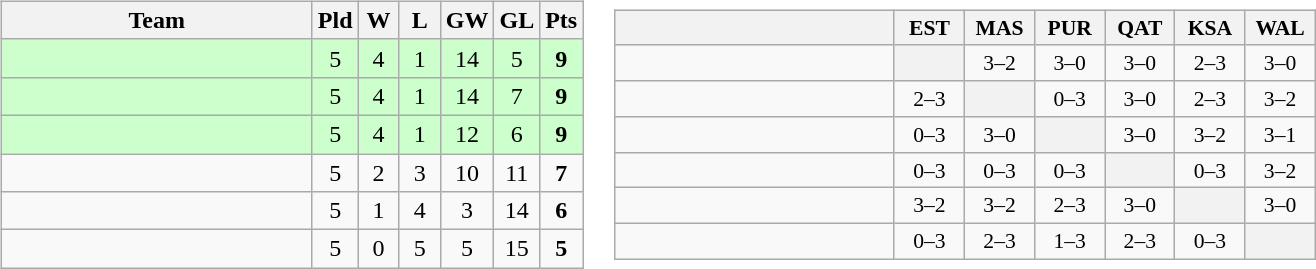<table>
<tr>
<td><br><table class="wikitable" style="text-align:center">
<tr>
<th width=200>Team</th>
<th width=20>Pld</th>
<th width=20>W</th>
<th width=20>L</th>
<th width=20>GW</th>
<th width=20>GL</th>
<th width=20>Pts</th>
</tr>
<tr bgcolor=ccffcc>
<td style="text-align:left;"></td>
<td>5</td>
<td>4</td>
<td>1</td>
<td>14</td>
<td>5</td>
<td><strong>9</strong></td>
</tr>
<tr bgcolor=ccffcc>
<td style="text-align:left;"></td>
<td>5</td>
<td>4</td>
<td>1</td>
<td>14</td>
<td>7</td>
<td><strong>9</strong></td>
</tr>
<tr bgcolor=ccffcc>
<td style="text-align:left;"></td>
<td>5</td>
<td>4</td>
<td>1</td>
<td>12</td>
<td>6</td>
<td><strong>9</strong></td>
</tr>
<tr>
<td style="text-align:left;"></td>
<td>5</td>
<td>2</td>
<td>3</td>
<td>10</td>
<td>11</td>
<td><strong>7</strong></td>
</tr>
<tr>
<td style="text-align:left;"></td>
<td>5</td>
<td>1</td>
<td>4</td>
<td>3</td>
<td>14</td>
<td><strong>6</strong></td>
</tr>
<tr>
<td style="text-align:left;"></td>
<td>5</td>
<td>0</td>
<td>5</td>
<td>5</td>
<td>15</td>
<td><strong>5</strong></td>
</tr>
</table>
</td>
<td><br><table class="wikitable" style="text-align:center; font-size:90%">
<tr>
<th width="180"> </th>
<th width="40">EST</th>
<th width="40">MAS</th>
<th width="40">PUR</th>
<th width="40">QAT</th>
<th width="40">KSA</th>
<th width="40">WAL</th>
</tr>
<tr>
<td style="text-align:left;"></td>
<th></th>
<td>3–2</td>
<td>3–0</td>
<td>3–0</td>
<td>2–3</td>
<td>3–0</td>
</tr>
<tr>
<td style="text-align:left;"></td>
<td>2–3</td>
<th></th>
<td>0–3</td>
<td>3–0</td>
<td>2–3</td>
<td>3–2</td>
</tr>
<tr>
<td style="text-align:left;"></td>
<td>0–3</td>
<td>3–0</td>
<th></th>
<td>3–0</td>
<td>3–2</td>
<td>3–1</td>
</tr>
<tr>
<td style="text-align:left;"></td>
<td>0–3</td>
<td>0–3</td>
<td>0–3</td>
<th></th>
<td>0–3</td>
<td>3–2</td>
</tr>
<tr>
<td style="text-align:left;"></td>
<td>3–2</td>
<td>3–2</td>
<td>2–3</td>
<td>3–0</td>
<th></th>
<td>3–0</td>
</tr>
<tr>
<td style="text-align:left;"></td>
<td>0–3</td>
<td>2–3</td>
<td>1–3</td>
<td>2–3</td>
<td>0–3</td>
<th></th>
</tr>
</table>
</td>
</tr>
</table>
